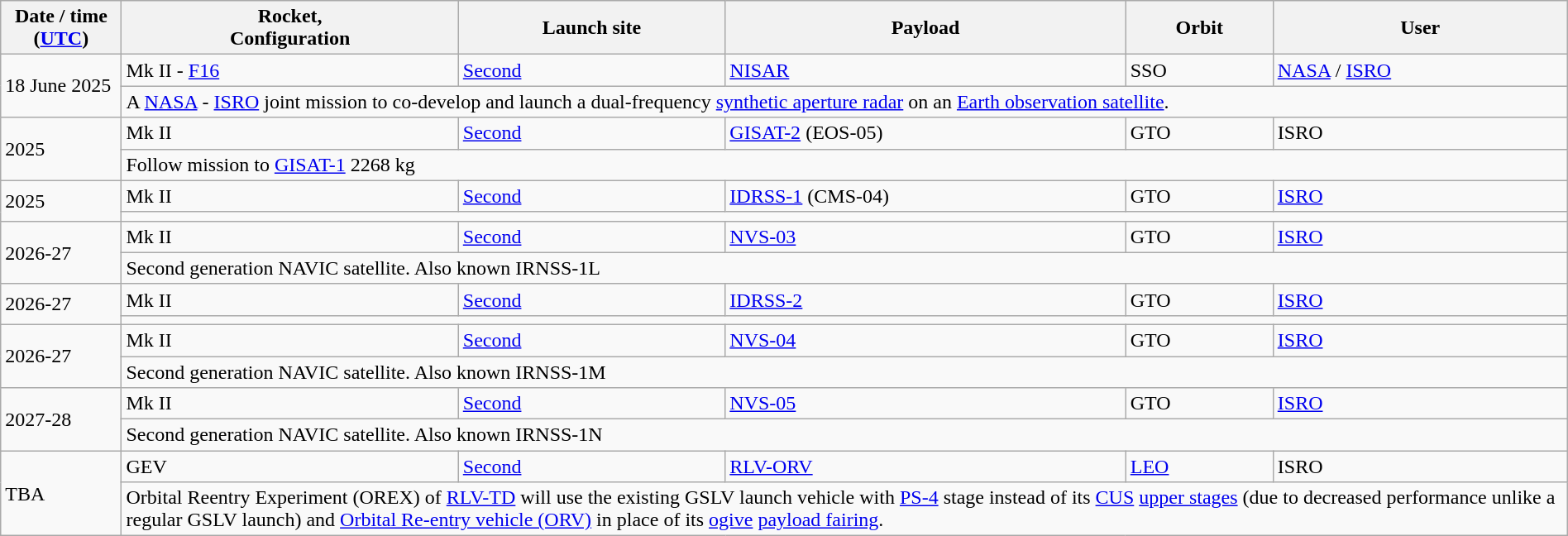<table class="wikitable plainrowheaders" style="width: 100%;">
<tr>
<th scope="col">Date / time (<a href='#'>UTC</a>)</th>
<th scope="col">Rocket,<br>Configuration</th>
<th scope="col">Launch site</th>
<th scope="col">Payload</th>
<th scope="col">Orbit</th>
<th scope="col">User</th>
</tr>
<tr>
<td rowspan="2">18 June 2025</td>
<td>Mk II - <a href='#'>F16</a></td>
<td><a href='#'>Second</a></td>
<td>  <a href='#'>NISAR</a></td>
<td>SSO</td>
<td><a href='#'>NASA</a> / <a href='#'>ISRO</a></td>
</tr>
<tr>
<td colspan="5">A <a href='#'>NASA</a> - <a href='#'>ISRO</a> joint mission to co-develop and launch a dual-frequency <a href='#'>synthetic aperture radar</a> on an <a href='#'>Earth observation satellite</a>.</td>
</tr>
<tr>
<td rowspan=2>2025</td>
<td>Mk II</td>
<td><a href='#'>Second</a></td>
<td> <a href='#'>GISAT-2</a> (EOS-05)</td>
<td>GTO</td>
<td>ISRO</td>
</tr>
<tr>
<td colspan=5>Follow mission to <a href='#'>GISAT-1</a> 2268 kg</td>
</tr>
<tr>
<td rowspan=2>2025</td>
<td>Mk II</td>
<td><a href='#'>Second</a></td>
<td> <a href='#'>IDRSS-1</a> (CMS-04)</td>
<td>GTO</td>
<td><a href='#'>ISRO</a></td>
</tr>
<tr>
<td colspan=5></td>
</tr>
<tr>
<td rowspan=2>2026-27</td>
<td>Mk II</td>
<td><a href='#'>Second</a></td>
<td> <a href='#'>NVS-03</a></td>
<td>GTO</td>
<td><a href='#'>ISRO</a></td>
</tr>
<tr>
<td colspan="5">Second generation NAVIC satellite. Also known IRNSS-1L</td>
</tr>
<tr>
<td rowspan=2>2026-27</td>
<td>Mk II</td>
<td><a href='#'>Second</a></td>
<td> <a href='#'>IDRSS-2</a></td>
<td>GTO</td>
<td><a href='#'>ISRO</a></td>
</tr>
<tr>
<td colspan=5></td>
</tr>
<tr>
<td rowspan=2>2026-27</td>
<td>Mk II</td>
<td><a href='#'>Second</a></td>
<td> <a href='#'>NVS-04</a></td>
<td>GTO</td>
<td><a href='#'>ISRO</a></td>
</tr>
<tr>
<td colspan="5">Second generation NAVIC satellite. Also known IRNSS-1M</td>
</tr>
<tr>
<td rowspan=2>2027-28</td>
<td>Mk II</td>
<td><a href='#'>Second</a></td>
<td> <a href='#'>NVS-05</a></td>
<td>GTO</td>
<td><a href='#'>ISRO</a></td>
</tr>
<tr>
<td colspan="5">Second generation NAVIC satellite. Also known IRNSS-1N</td>
</tr>
<tr>
<td rowspan=2>TBA </td>
<td>GEV</td>
<td><a href='#'>Second</a></td>
<td> <a href='#'>RLV-ORV</a></td>
<td><a href='#'>LEO</a></td>
<td>ISRO</td>
</tr>
<tr>
<td colspan=5>Orbital Reentry Experiment (OREX) of <a href='#'>RLV-TD</a> will use the existing GSLV launch vehicle with <a href='#'>PS-4</a> stage instead of its <a href='#'>CUS</a> <a href='#'>upper stages</a> (due to decreased performance unlike a regular GSLV launch) and <a href='#'>Orbital Re-entry vehicle (ORV)</a> in place of its <a href='#'>ogive</a> <a href='#'>payload fairing</a>.</td>
</tr>
</table>
